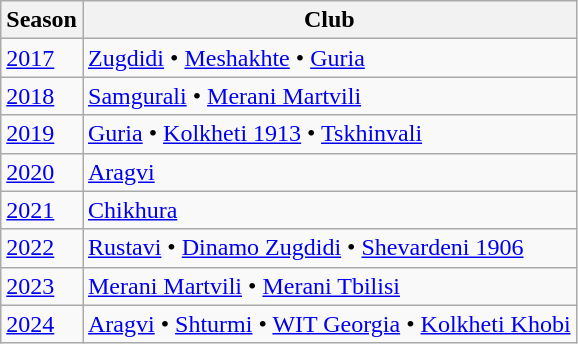<table class="wikitable">
<tr>
<th>Season</th>
<th>Club</th>
</tr>
<tr>
<td><a href='#'>2017</a></td>
<td><a href='#'>Zugdidi</a> • <a href='#'>Meshakhte</a> • <a href='#'>Guria</a></td>
</tr>
<tr>
<td><a href='#'>2018</a></td>
<td><a href='#'>Samgurali</a> • <a href='#'>Merani Martvili</a></td>
</tr>
<tr>
<td><a href='#'>2019</a></td>
<td><a href='#'>Guria</a> • <a href='#'>Kolkheti 1913</a> • <a href='#'>Tskhinvali</a></td>
</tr>
<tr>
<td><a href='#'>2020</a></td>
<td><a href='#'>Aragvi</a></td>
</tr>
<tr>
<td><a href='#'>2021</a></td>
<td><a href='#'>Chikhura</a></td>
</tr>
<tr>
<td><a href='#'>2022</a></td>
<td><a href='#'>Rustavi</a> • <a href='#'>Dinamo Zugdidi</a> • <a href='#'>Shevardeni 1906</a></td>
</tr>
<tr>
<td><a href='#'>2023</a></td>
<td><a href='#'>Merani Martvili</a> • <a href='#'>Merani Tbilisi</a></td>
</tr>
<tr>
<td><a href='#'>2024</a></td>
<td><a href='#'>Aragvi</a> • <a href='#'>Shturmi</a> • <a href='#'>WIT Georgia</a> • <a href='#'>Kolkheti Khobi</a></td>
</tr>
</table>
